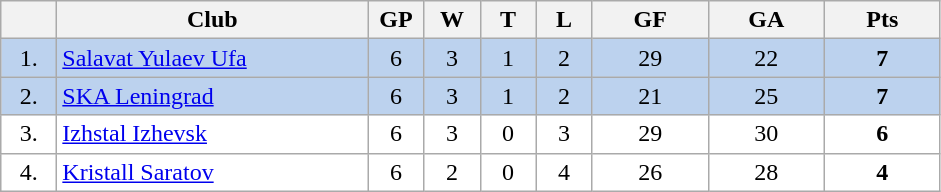<table class="wikitable">
<tr>
<th width="30"></th>
<th width="200">Club</th>
<th width="30">GP</th>
<th width="30">W</th>
<th width="30">T</th>
<th width="30">L</th>
<th width="70">GF</th>
<th width="70">GA</th>
<th width="70">Pts</th>
</tr>
<tr bgcolor="#BCD2EE" align="center">
<td>1.</td>
<td align="left"><a href='#'>Salavat Yulaev Ufa</a></td>
<td>6</td>
<td>3</td>
<td>1</td>
<td>2</td>
<td>29</td>
<td>22</td>
<td><strong>7</strong></td>
</tr>
<tr bgcolor="#BCD2EE" align="center">
<td>2.</td>
<td align="left"><a href='#'>SKA Leningrad</a></td>
<td>6</td>
<td>3</td>
<td>1</td>
<td>2</td>
<td>21</td>
<td>25</td>
<td><strong>7</strong></td>
</tr>
<tr bgcolor="#FFFFFF" align="center">
<td>3.</td>
<td align="left"><a href='#'>Izhstal Izhevsk</a></td>
<td>6</td>
<td>3</td>
<td>0</td>
<td>3</td>
<td>29</td>
<td>30</td>
<td><strong>6</strong></td>
</tr>
<tr bgcolor="#FFFFFF" align="center">
<td>4.</td>
<td align="left"><a href='#'>Kristall Saratov</a></td>
<td>6</td>
<td>2</td>
<td>0</td>
<td>4</td>
<td>26</td>
<td>28</td>
<td><strong>4</strong></td>
</tr>
</table>
